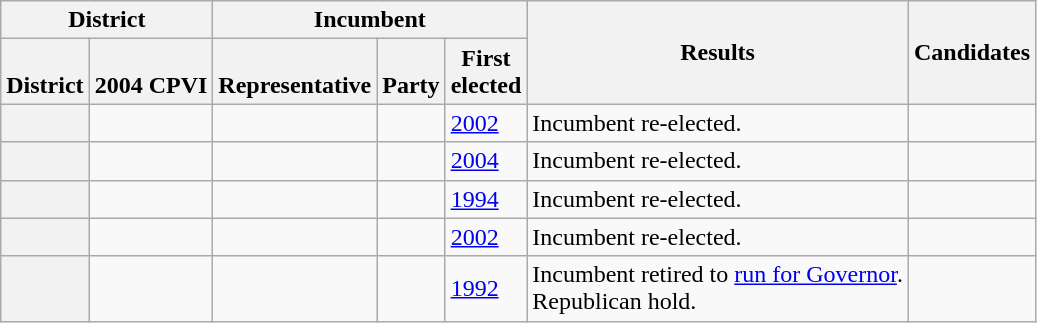<table class="wikitable sortable">
<tr>
<th colspan=2>District</th>
<th colspan=3>Incumbent</th>
<th rowspan=2>Results</th>
<th rowspan=2>Candidates</th>
</tr>
<tr valign=bottom>
<th>District</th>
<th>2004 CPVI</th>
<th>Representative</th>
<th>Party</th>
<th>First<br>elected</th>
</tr>
<tr>
<th></th>
<td></td>
<td></td>
<td></td>
<td><a href='#'>2002</a></td>
<td>Incumbent re-elected.</td>
<td nowrap></td>
</tr>
<tr>
<th></th>
<td></td>
<td></td>
<td></td>
<td><a href='#'>2004</a></td>
<td>Incumbent re-elected.</td>
<td nowrap></td>
</tr>
<tr>
<th></th>
<td></td>
<td></td>
<td></td>
<td><a href='#'>1994</a></td>
<td>Incumbent re-elected.</td>
<td nowrap></td>
</tr>
<tr>
<th></th>
<td></td>
<td></td>
<td></td>
<td><a href='#'>2002</a></td>
<td>Incumbent re-elected.</td>
<td nowrap></td>
</tr>
<tr>
<th></th>
<td></td>
<td></td>
<td></td>
<td><a href='#'>1992</a></td>
<td>Incumbent retired to <a href='#'>run for Governor</a>.<br>Republican hold.</td>
<td nowrap></td>
</tr>
</table>
